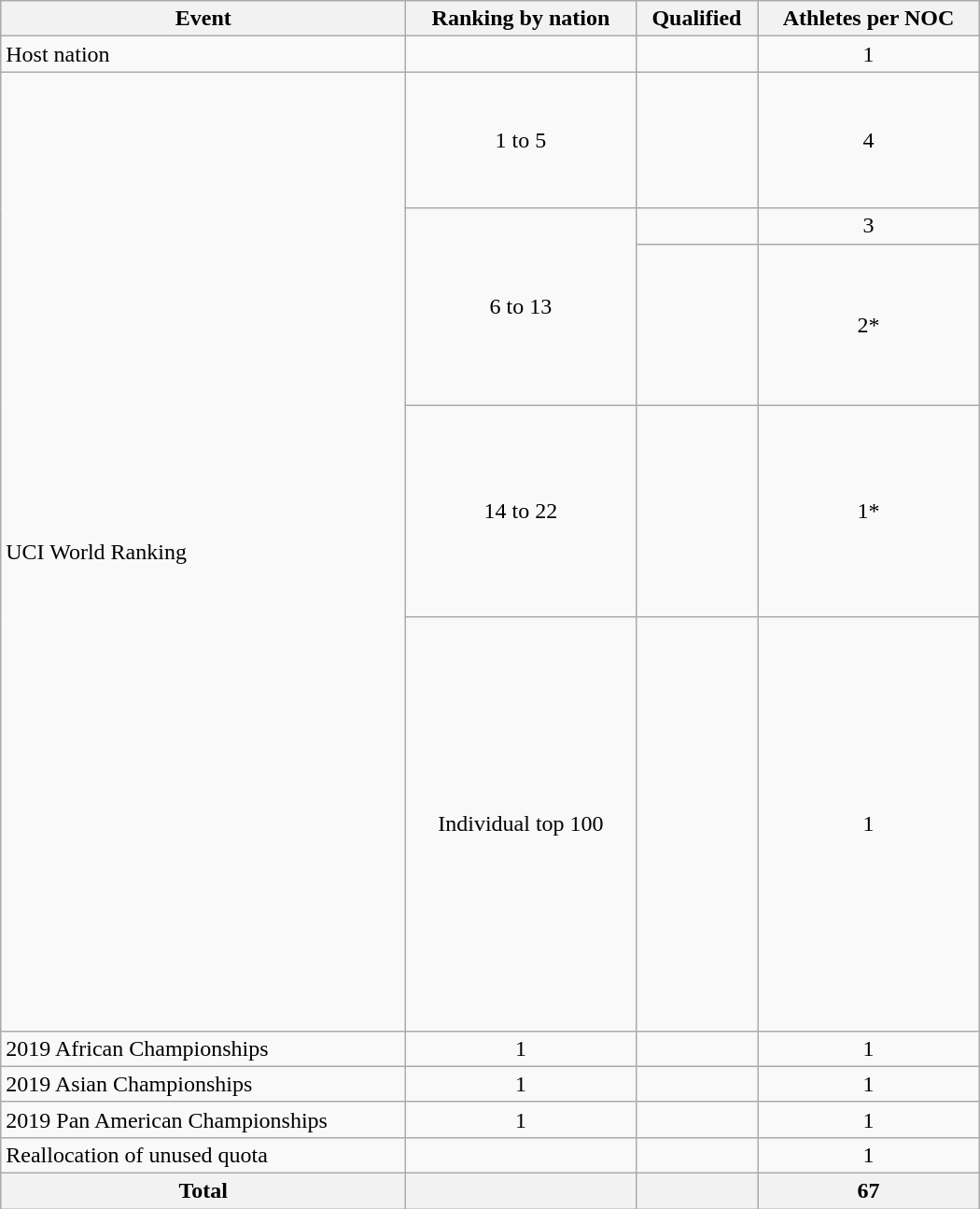<table class="wikitable"  style="width:700px; text-align:center;">
<tr>
<th>Event</th>
<th>Ranking by nation</th>
<th>Qualified</th>
<th>Athletes per NOC</th>
</tr>
<tr>
<td align=left>Host nation</td>
<td></td>
<td align="left"></td>
<td>1</td>
</tr>
<tr>
<td rowspan=5 align=left>UCI World Ranking</td>
<td>1 to 5</td>
<td align="left"><br><br><br><br><br></td>
<td>4</td>
</tr>
<tr>
<td rowspan=2>6 to 13</td>
<td align="left"></td>
<td>3</td>
</tr>
<tr>
<td align="left"><br><br><br><br><br><br></td>
<td>2*</td>
</tr>
<tr>
<td>14 to 22</td>
<td align="left"><br><br><br><br><br><br><br><br></td>
<td>1*</td>
</tr>
<tr>
<td>Individual top 100</td>
<td align=left><br><br><br><br><s></s><br><br><br><br><s></s><br><br><br><br><br><br><br><br></td>
<td>1</td>
</tr>
<tr>
<td align=left>2019 African Championships</td>
<td>1</td>
<td align="left"></td>
<td>1</td>
</tr>
<tr>
<td align=left>2019 Asian Championships</td>
<td>1</td>
<td align="left"></td>
<td>1</td>
</tr>
<tr>
<td align=left>2019 Pan American Championships</td>
<td>1</td>
<td align="left"></td>
<td>1</td>
</tr>
<tr>
<td align=left>Reallocation of unused quota</td>
<td></td>
<td align="left"><br></td>
<td>1</td>
</tr>
<tr>
<th>Total</th>
<th></th>
<th></th>
<th>67</th>
</tr>
</table>
